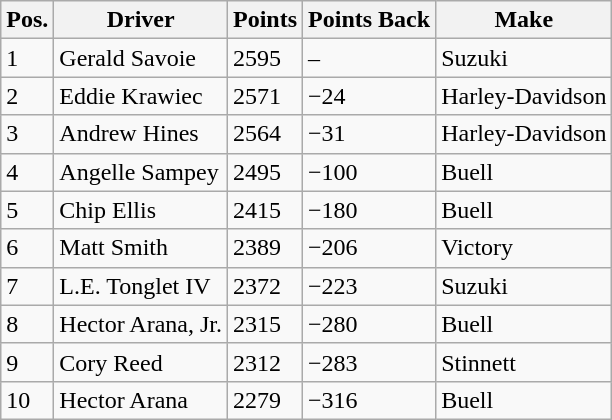<table class="wikitable">
<tr>
<th>Pos.</th>
<th>Driver</th>
<th>Points</th>
<th>Points Back</th>
<th>Make</th>
</tr>
<tr>
<td>1</td>
<td>Gerald Savoie</td>
<td>2595</td>
<td>–</td>
<td>Suzuki</td>
</tr>
<tr>
<td>2</td>
<td>Eddie Krawiec</td>
<td>2571</td>
<td>−24</td>
<td>Harley-Davidson</td>
</tr>
<tr>
<td>3</td>
<td>Andrew Hines</td>
<td>2564</td>
<td>−31</td>
<td>Harley-Davidson</td>
</tr>
<tr>
<td>4</td>
<td>Angelle Sampey</td>
<td>2495</td>
<td>−100</td>
<td>Buell</td>
</tr>
<tr>
<td>5</td>
<td>Chip Ellis</td>
<td>2415</td>
<td>−180</td>
<td>Buell</td>
</tr>
<tr>
<td>6</td>
<td>Matt Smith</td>
<td>2389</td>
<td>−206</td>
<td>Victory</td>
</tr>
<tr>
<td>7</td>
<td>L.E. Tonglet IV</td>
<td>2372</td>
<td>−223</td>
<td>Suzuki</td>
</tr>
<tr>
<td>8</td>
<td>Hector Arana, Jr.</td>
<td>2315</td>
<td>−280</td>
<td>Buell</td>
</tr>
<tr>
<td>9</td>
<td>Cory Reed</td>
<td>2312</td>
<td>−283</td>
<td>Stinnett</td>
</tr>
<tr>
<td>10</td>
<td>Hector Arana</td>
<td>2279</td>
<td>−316</td>
<td>Buell</td>
</tr>
</table>
